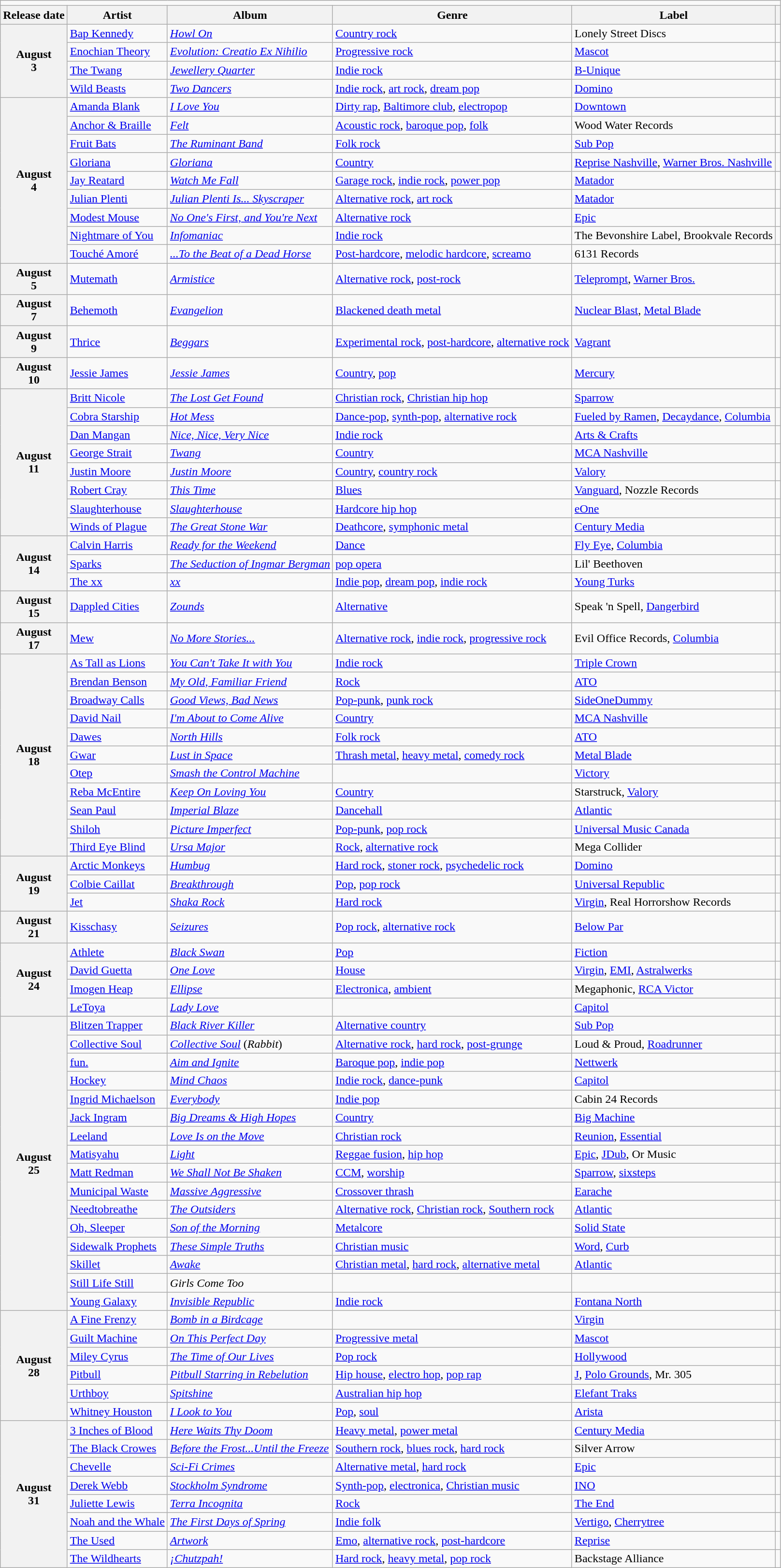<table class="wikitable plainrowheaders">
<tr>
<td colspan="6" style="text-align:center;"></td>
</tr>
<tr>
<th scope="col">Release date</th>
<th scope="col">Artist</th>
<th scope="col">Album</th>
<th scope="col">Genre</th>
<th scope="col">Label</th>
<th scope="col"></th>
</tr>
<tr>
<th scope="row" rowspan="4" style="text-align:center;">August<br>3</th>
<td><a href='#'>Bap Kennedy</a></td>
<td><em><a href='#'>Howl On</a></em></td>
<td><a href='#'>Country rock</a></td>
<td>Lonely Street Discs</td>
<td></td>
</tr>
<tr>
<td><a href='#'>Enochian Theory</a></td>
<td><em><a href='#'>Evolution: Creatio Ex Nihilio</a></em></td>
<td><a href='#'>Progressive rock</a></td>
<td><a href='#'>Mascot</a></td>
<td></td>
</tr>
<tr>
<td><a href='#'>The Twang</a></td>
<td><em><a href='#'>Jewellery Quarter</a></em></td>
<td><a href='#'>Indie rock</a></td>
<td><a href='#'>B-Unique</a></td>
<td></td>
</tr>
<tr>
<td><a href='#'>Wild Beasts</a></td>
<td><em><a href='#'>Two Dancers</a></em></td>
<td><a href='#'>Indie rock</a>, <a href='#'>art rock</a>, <a href='#'>dream pop</a></td>
<td><a href='#'>Domino</a></td>
<td></td>
</tr>
<tr>
<th scope="row" rowspan="9" style="text-align:center;">August<br>4</th>
<td><a href='#'>Amanda Blank</a></td>
<td><em><a href='#'>I Love You</a></em></td>
<td><a href='#'>Dirty rap</a>, <a href='#'>Baltimore club</a>, <a href='#'>electropop</a></td>
<td><a href='#'>Downtown</a></td>
<td></td>
</tr>
<tr>
<td><a href='#'>Anchor & Braille</a></td>
<td><em><a href='#'>Felt</a></em></td>
<td><a href='#'>Acoustic rock</a>, <a href='#'>baroque pop</a>, <a href='#'>folk</a></td>
<td>Wood Water Records</td>
<td></td>
</tr>
<tr>
<td><a href='#'>Fruit Bats</a></td>
<td><em><a href='#'>The Ruminant Band</a></em></td>
<td><a href='#'>Folk rock</a></td>
<td><a href='#'>Sub Pop</a></td>
<td></td>
</tr>
<tr>
<td><a href='#'>Gloriana</a></td>
<td><em><a href='#'>Gloriana</a></em></td>
<td><a href='#'>Country</a></td>
<td><a href='#'>Reprise Nashville</a>, <a href='#'>Warner Bros. Nashville</a></td>
<td></td>
</tr>
<tr>
<td><a href='#'>Jay Reatard</a></td>
<td><em><a href='#'>Watch Me Fall</a></em></td>
<td><a href='#'>Garage rock</a>, <a href='#'>indie rock</a>, <a href='#'>power pop</a></td>
<td><a href='#'>Matador</a></td>
<td></td>
</tr>
<tr>
<td><a href='#'>Julian Plenti</a></td>
<td><em><a href='#'>Julian Plenti Is... Skyscraper</a></em></td>
<td><a href='#'>Alternative rock</a>, <a href='#'>art rock</a></td>
<td><a href='#'>Matador</a></td>
<td></td>
</tr>
<tr>
<td><a href='#'>Modest Mouse</a></td>
<td><em><a href='#'>No One's First, and You're Next</a></em></td>
<td><a href='#'>Alternative rock</a></td>
<td><a href='#'>Epic</a></td>
<td></td>
</tr>
<tr>
<td><a href='#'>Nightmare of You</a></td>
<td><em><a href='#'>Infomaniac</a></em></td>
<td><a href='#'>Indie rock</a></td>
<td>The Bevonshire Label, Brookvale Records</td>
<td></td>
</tr>
<tr>
<td><a href='#'>Touché Amoré</a></td>
<td><em><a href='#'>...To the Beat of a Dead Horse</a></em></td>
<td><a href='#'>Post-hardcore</a>, <a href='#'>melodic hardcore</a>, <a href='#'>screamo</a></td>
<td>6131 Records</td>
<td></td>
</tr>
<tr>
<th scope="row" style="text-align:center;">August<br>5</th>
<td><a href='#'>Mutemath</a></td>
<td><em><a href='#'>Armistice</a></em></td>
<td><a href='#'>Alternative rock</a>, <a href='#'>post-rock</a></td>
<td><a href='#'>Teleprompt</a>, <a href='#'>Warner Bros.</a></td>
<td></td>
</tr>
<tr>
<th scope="row" style="text-align:center;">August<br>7</th>
<td><a href='#'>Behemoth</a></td>
<td><em><a href='#'>Evangelion</a></em></td>
<td><a href='#'>Blackened death metal</a></td>
<td><a href='#'>Nuclear Blast</a>, <a href='#'>Metal Blade</a></td>
<td></td>
</tr>
<tr>
<th scope="row" style="text-align:center;">August<br>9</th>
<td><a href='#'>Thrice</a></td>
<td><em><a href='#'>Beggars</a></em></td>
<td><a href='#'>Experimental rock</a>, <a href='#'>post-hardcore</a>, <a href='#'>alternative rock</a></td>
<td><a href='#'>Vagrant</a></td>
<td></td>
</tr>
<tr>
<th scope="row" style="text-align:center;">August<br>10</th>
<td><a href='#'>Jessie James</a></td>
<td><em><a href='#'>Jessie James</a></em></td>
<td><a href='#'>Country</a>, <a href='#'>pop</a></td>
<td><a href='#'>Mercury</a></td>
<td></td>
</tr>
<tr>
<th scope="row" rowspan="8" style="text-align:center;">August<br>11</th>
<td><a href='#'>Britt Nicole</a></td>
<td><em><a href='#'>The Lost Get Found</a></em></td>
<td><a href='#'>Christian rock</a>, <a href='#'>Christian hip hop</a></td>
<td><a href='#'>Sparrow</a></td>
<td></td>
</tr>
<tr>
<td><a href='#'>Cobra Starship</a></td>
<td><em><a href='#'>Hot Mess</a></em></td>
<td><a href='#'>Dance-pop</a>, <a href='#'>synth-pop</a>, <a href='#'>alternative rock</a></td>
<td><a href='#'>Fueled by Ramen</a>, <a href='#'>Decaydance</a>, <a href='#'>Columbia</a></td>
<td></td>
</tr>
<tr>
<td><a href='#'>Dan Mangan</a></td>
<td><em><a href='#'>Nice, Nice, Very Nice</a></em></td>
<td><a href='#'>Indie rock</a></td>
<td><a href='#'>Arts & Crafts</a></td>
<td></td>
</tr>
<tr>
<td><a href='#'>George Strait</a></td>
<td><em><a href='#'>Twang</a></em></td>
<td><a href='#'>Country</a></td>
<td><a href='#'>MCA Nashville</a></td>
<td></td>
</tr>
<tr>
<td><a href='#'>Justin Moore</a></td>
<td><em><a href='#'>Justin Moore</a></em></td>
<td><a href='#'>Country</a>, <a href='#'>country rock</a></td>
<td><a href='#'>Valory</a></td>
<td></td>
</tr>
<tr>
<td><a href='#'>Robert Cray</a></td>
<td><em><a href='#'>This Time</a></em></td>
<td><a href='#'>Blues</a></td>
<td><a href='#'>Vanguard</a>, Nozzle Records</td>
<td></td>
</tr>
<tr>
<td><a href='#'>Slaughterhouse</a></td>
<td><em><a href='#'>Slaughterhouse</a></em></td>
<td><a href='#'>Hardcore hip hop</a></td>
<td><a href='#'>eOne</a></td>
<td></td>
</tr>
<tr>
<td><a href='#'>Winds of Plague</a></td>
<td><em><a href='#'>The Great Stone War</a></em></td>
<td><a href='#'>Deathcore</a>, <a href='#'>symphonic metal</a></td>
<td><a href='#'>Century Media</a></td>
<td></td>
</tr>
<tr>
<th scope="row" rowspan="3" style="text-align:center;">August<br>14</th>
<td><a href='#'>Calvin Harris</a></td>
<td><em><a href='#'>Ready for the Weekend</a></em></td>
<td><a href='#'>Dance</a></td>
<td><a href='#'>Fly Eye</a>, <a href='#'>Columbia</a></td>
<td></td>
</tr>
<tr>
<td><a href='#'>Sparks</a></td>
<td><em><a href='#'>The Seduction of Ingmar Bergman</a></em></td>
<td><a href='#'>pop opera</a></td>
<td>Lil' Beethoven</td>
<td></td>
</tr>
<tr>
<td><a href='#'>The xx</a></td>
<td><em><a href='#'>xx</a></em></td>
<td><a href='#'>Indie pop</a>, <a href='#'>dream pop</a>, <a href='#'>indie rock</a></td>
<td><a href='#'>Young Turks</a></td>
<td></td>
</tr>
<tr>
<th scope="row" style="text-align:center;">August<br>15</th>
<td><a href='#'>Dappled Cities</a></td>
<td><em><a href='#'>Zounds</a></em></td>
<td><a href='#'>Alternative</a></td>
<td>Speak 'n Spell, <a href='#'>Dangerbird</a></td>
<td></td>
</tr>
<tr>
<th scope="row" style="text-align:center;">August<br>17</th>
<td><a href='#'>Mew</a></td>
<td><em><a href='#'>No More Stories...</a></em></td>
<td><a href='#'>Alternative rock</a>, <a href='#'>indie rock</a>, <a href='#'>progressive rock</a></td>
<td>Evil Office Records, <a href='#'>Columbia</a></td>
<td></td>
</tr>
<tr>
<th scope="row" rowspan="11" style="text-align:center;">August<br>18</th>
<td><a href='#'>As Tall as Lions</a></td>
<td><em><a href='#'>You Can't Take It with You</a></em></td>
<td><a href='#'>Indie rock</a></td>
<td><a href='#'>Triple Crown</a></td>
<td></td>
</tr>
<tr>
<td><a href='#'>Brendan Benson</a></td>
<td><em><a href='#'>My Old, Familiar Friend</a></em></td>
<td><a href='#'>Rock</a></td>
<td><a href='#'>ATO</a></td>
<td></td>
</tr>
<tr>
<td><a href='#'>Broadway Calls</a></td>
<td><em><a href='#'>Good Views, Bad News</a></em></td>
<td><a href='#'>Pop-punk</a>, <a href='#'>punk rock</a></td>
<td><a href='#'>SideOneDummy</a></td>
<td></td>
</tr>
<tr>
<td><a href='#'>David Nail</a></td>
<td><em><a href='#'>I'm About to Come Alive</a></em></td>
<td><a href='#'>Country</a></td>
<td><a href='#'>MCA Nashville</a></td>
<td></td>
</tr>
<tr>
<td><a href='#'>Dawes</a></td>
<td><em><a href='#'>North Hills</a></em></td>
<td><a href='#'>Folk rock</a></td>
<td><a href='#'>ATO</a></td>
<td></td>
</tr>
<tr>
<td><a href='#'>Gwar</a></td>
<td><em><a href='#'>Lust in Space</a></em></td>
<td><a href='#'>Thrash metal</a>, <a href='#'>heavy metal</a>, <a href='#'>comedy rock</a></td>
<td><a href='#'>Metal Blade</a></td>
<td></td>
</tr>
<tr>
<td><a href='#'>Otep</a></td>
<td><em><a href='#'>Smash the Control Machine</a></em></td>
<td></td>
<td><a href='#'>Victory</a></td>
<td></td>
</tr>
<tr>
<td><a href='#'>Reba McEntire</a></td>
<td><em><a href='#'>Keep On Loving You</a></em></td>
<td><a href='#'>Country</a></td>
<td>Starstruck, <a href='#'>Valory</a></td>
<td></td>
</tr>
<tr>
<td><a href='#'>Sean Paul</a></td>
<td><em><a href='#'>Imperial Blaze</a></em></td>
<td><a href='#'>Dancehall</a></td>
<td><a href='#'>Atlantic</a></td>
<td></td>
</tr>
<tr>
<td><a href='#'>Shiloh</a></td>
<td><em><a href='#'>Picture Imperfect</a></em></td>
<td><a href='#'>Pop-punk</a>, <a href='#'>pop rock</a></td>
<td><a href='#'>Universal Music Canada</a></td>
<td></td>
</tr>
<tr>
<td><a href='#'>Third Eye Blind</a></td>
<td><em><a href='#'>Ursa Major</a></em></td>
<td><a href='#'>Rock</a>, <a href='#'>alternative rock</a></td>
<td>Mega Collider</td>
<td></td>
</tr>
<tr>
<th scope="row" rowspan="3" style="text-align:center;">August<br>19</th>
<td><a href='#'>Arctic Monkeys</a></td>
<td><em><a href='#'>Humbug</a></em></td>
<td><a href='#'>Hard rock</a>, <a href='#'>stoner rock</a>, <a href='#'>psychedelic rock</a></td>
<td><a href='#'>Domino</a></td>
<td></td>
</tr>
<tr>
<td><a href='#'>Colbie Caillat</a></td>
<td><em><a href='#'>Breakthrough</a></em></td>
<td><a href='#'>Pop</a>, <a href='#'>pop rock</a></td>
<td><a href='#'>Universal Republic</a></td>
<td></td>
</tr>
<tr>
<td><a href='#'>Jet</a></td>
<td><em><a href='#'>Shaka Rock</a></em></td>
<td><a href='#'>Hard rock</a></td>
<td><a href='#'>Virgin</a>, Real Horrorshow Records</td>
<td></td>
</tr>
<tr>
<th scope="row" style="text-align:center;">August<br>21</th>
<td><a href='#'>Kisschasy</a></td>
<td><em><a href='#'>Seizures</a></em></td>
<td><a href='#'>Pop rock</a>, <a href='#'>alternative rock</a></td>
<td><a href='#'>Below Par</a></td>
<td></td>
</tr>
<tr>
<th scope="row" rowspan="4" style="text-align:center;">August<br>24</th>
<td><a href='#'>Athlete</a></td>
<td><em><a href='#'>Black Swan</a></em></td>
<td><a href='#'>Pop</a></td>
<td><a href='#'>Fiction</a></td>
<td></td>
</tr>
<tr>
<td><a href='#'>David Guetta</a></td>
<td><em><a href='#'>One Love</a></em></td>
<td><a href='#'>House</a></td>
<td><a href='#'>Virgin</a>, <a href='#'>EMI</a>, <a href='#'>Astralwerks</a></td>
<td></td>
</tr>
<tr>
<td><a href='#'>Imogen Heap</a></td>
<td><em><a href='#'>Ellipse</a></em></td>
<td><a href='#'>Electronica</a>, <a href='#'>ambient</a></td>
<td>Megaphonic, <a href='#'>RCA Victor</a></td>
<td></td>
</tr>
<tr>
<td><a href='#'>LeToya</a></td>
<td><em><a href='#'>Lady Love</a></em></td>
<td></td>
<td><a href='#'>Capitol</a></td>
<td></td>
</tr>
<tr>
<th scope="row" rowspan="16" style="text-align:center;">August<br>25</th>
<td><a href='#'>Blitzen Trapper</a></td>
<td><em><a href='#'>Black River Killer</a></em></td>
<td><a href='#'>Alternative country</a></td>
<td><a href='#'>Sub Pop</a></td>
<td></td>
</tr>
<tr>
<td><a href='#'>Collective Soul</a></td>
<td><em><a href='#'>Collective Soul</a></em> (<em>Rabbit</em>)</td>
<td><a href='#'>Alternative rock</a>, <a href='#'>hard rock</a>, <a href='#'>post-grunge</a></td>
<td>Loud & Proud, <a href='#'>Roadrunner</a></td>
<td></td>
</tr>
<tr>
<td><a href='#'>fun.</a></td>
<td><em><a href='#'>Aim and Ignite</a></em></td>
<td><a href='#'>Baroque pop</a>, <a href='#'>indie pop</a></td>
<td><a href='#'>Nettwerk</a></td>
<td></td>
</tr>
<tr>
<td><a href='#'>Hockey</a></td>
<td><em><a href='#'>Mind Chaos</a></em></td>
<td><a href='#'>Indie rock</a>, <a href='#'>dance-punk</a></td>
<td><a href='#'>Capitol</a></td>
<td></td>
</tr>
<tr>
<td><a href='#'>Ingrid Michaelson</a></td>
<td><em><a href='#'>Everybody</a></em></td>
<td><a href='#'>Indie pop</a></td>
<td>Cabin 24 Records</td>
<td></td>
</tr>
<tr>
<td><a href='#'>Jack Ingram</a></td>
<td><em><a href='#'>Big Dreams & High Hopes</a></em></td>
<td><a href='#'>Country</a></td>
<td><a href='#'>Big Machine</a></td>
<td></td>
</tr>
<tr>
<td><a href='#'>Leeland</a></td>
<td><em><a href='#'>Love Is on the Move</a></em></td>
<td><a href='#'>Christian rock</a></td>
<td><a href='#'>Reunion</a>, <a href='#'>Essential</a></td>
<td></td>
</tr>
<tr>
<td><a href='#'>Matisyahu</a></td>
<td><em><a href='#'>Light</a></em></td>
<td><a href='#'>Reggae fusion</a>, <a href='#'>hip hop</a></td>
<td><a href='#'>Epic</a>, <a href='#'>JDub</a>, Or Music</td>
<td></td>
</tr>
<tr>
<td><a href='#'>Matt Redman</a></td>
<td><em><a href='#'>We Shall Not Be Shaken</a></em></td>
<td><a href='#'>CCM</a>, <a href='#'>worship</a></td>
<td><a href='#'>Sparrow</a>, <a href='#'>sixsteps</a></td>
<td></td>
</tr>
<tr>
<td><a href='#'>Municipal Waste</a></td>
<td><em><a href='#'>Massive Aggressive</a></em></td>
<td><a href='#'>Crossover thrash</a></td>
<td><a href='#'>Earache</a></td>
<td></td>
</tr>
<tr>
<td><a href='#'>Needtobreathe</a></td>
<td><em><a href='#'>The Outsiders</a></em></td>
<td><a href='#'>Alternative rock</a>, <a href='#'>Christian rock</a>, <a href='#'>Southern rock</a></td>
<td><a href='#'>Atlantic</a></td>
<td></td>
</tr>
<tr>
<td><a href='#'>Oh, Sleeper</a></td>
<td><em><a href='#'>Son of the Morning</a></em></td>
<td><a href='#'>Metalcore</a></td>
<td><a href='#'>Solid State</a></td>
<td></td>
</tr>
<tr>
<td><a href='#'>Sidewalk Prophets</a></td>
<td><em><a href='#'>These Simple Truths</a></em></td>
<td><a href='#'>Christian music</a></td>
<td><a href='#'>Word</a>, <a href='#'>Curb</a></td>
<td></td>
</tr>
<tr>
<td><a href='#'>Skillet</a></td>
<td><em><a href='#'>Awake</a></em></td>
<td><a href='#'>Christian metal</a>, <a href='#'>hard rock</a>, <a href='#'>alternative metal</a></td>
<td><a href='#'>Atlantic</a></td>
<td></td>
</tr>
<tr>
<td><a href='#'>Still Life Still</a></td>
<td><em>Girls Come Too</em></td>
<td></td>
<td></td>
<td></td>
</tr>
<tr>
<td><a href='#'>Young Galaxy</a></td>
<td><em><a href='#'>Invisible Republic</a></em></td>
<td><a href='#'>Indie rock</a></td>
<td><a href='#'>Fontana North</a></td>
<td></td>
</tr>
<tr>
<th scope="row" rowspan="6" style="text-align:center;">August<br>28</th>
<td><a href='#'>A Fine Frenzy</a></td>
<td><em><a href='#'>Bomb in a Birdcage</a></em></td>
<td></td>
<td><a href='#'>Virgin</a></td>
<td></td>
</tr>
<tr>
<td><a href='#'>Guilt Machine</a></td>
<td><em><a href='#'>On This Perfect Day</a></em></td>
<td><a href='#'>Progressive metal</a></td>
<td><a href='#'>Mascot</a></td>
<td></td>
</tr>
<tr>
<td><a href='#'>Miley Cyrus</a></td>
<td><em><a href='#'>The Time of Our Lives</a></em></td>
<td><a href='#'>Pop rock</a></td>
<td><a href='#'>Hollywood</a></td>
<td></td>
</tr>
<tr>
<td><a href='#'>Pitbull</a></td>
<td><em><a href='#'>Pitbull Starring in Rebelution</a></em></td>
<td><a href='#'>Hip house</a>, <a href='#'>electro hop</a>, <a href='#'>pop rap</a></td>
<td><a href='#'>J</a>, <a href='#'>Polo Grounds</a>, Mr. 305</td>
<td></td>
</tr>
<tr>
<td><a href='#'>Urthboy</a></td>
<td><em><a href='#'>Spitshine</a></em></td>
<td><a href='#'>Australian hip hop</a></td>
<td><a href='#'>Elefant Traks</a></td>
<td></td>
</tr>
<tr>
<td><a href='#'>Whitney Houston</a></td>
<td><em><a href='#'>I Look to You</a></em></td>
<td><a href='#'>Pop</a>, <a href='#'>soul</a></td>
<td><a href='#'>Arista</a></td>
<td></td>
</tr>
<tr>
<th scope="row" rowspan="8" style="text-align:center;">August<br>31</th>
<td><a href='#'>3 Inches of Blood</a></td>
<td><em><a href='#'>Here Waits Thy Doom</a></em></td>
<td><a href='#'>Heavy metal</a>, <a href='#'>power metal</a></td>
<td><a href='#'>Century Media</a></td>
<td></td>
</tr>
<tr>
<td><a href='#'>The Black Crowes</a></td>
<td><em><a href='#'>Before the Frost...Until the Freeze</a></em></td>
<td><a href='#'>Southern rock</a>, <a href='#'>blues rock</a>, <a href='#'>hard rock</a></td>
<td>Silver Arrow</td>
<td></td>
</tr>
<tr>
<td><a href='#'>Chevelle</a></td>
<td><em><a href='#'>Sci-Fi Crimes</a></em></td>
<td><a href='#'>Alternative metal</a>, <a href='#'>hard rock</a></td>
<td><a href='#'>Epic</a></td>
<td></td>
</tr>
<tr>
<td><a href='#'>Derek Webb</a></td>
<td><em><a href='#'>Stockholm Syndrome</a></em></td>
<td><a href='#'>Synth-pop</a>, <a href='#'>electronica</a>, <a href='#'>Christian music</a></td>
<td><a href='#'>INO</a></td>
<td></td>
</tr>
<tr>
<td><a href='#'>Juliette Lewis</a></td>
<td><em><a href='#'>Terra Incognita</a></em></td>
<td><a href='#'>Rock</a></td>
<td><a href='#'>The End</a></td>
<td></td>
</tr>
<tr>
<td><a href='#'>Noah and the Whale</a></td>
<td><em><a href='#'>The First Days of Spring</a></em></td>
<td><a href='#'>Indie folk</a></td>
<td><a href='#'>Vertigo</a>, <a href='#'>Cherrytree</a></td>
<td></td>
</tr>
<tr>
<td><a href='#'>The Used</a></td>
<td><em><a href='#'>Artwork</a></em></td>
<td><a href='#'>Emo</a>, <a href='#'>alternative rock</a>, <a href='#'>post-hardcore</a></td>
<td><a href='#'>Reprise</a></td>
<td></td>
</tr>
<tr>
<td><a href='#'>The Wildhearts</a></td>
<td><em><a href='#'>¡Chutzpah!</a></em></td>
<td><a href='#'>Hard rock</a>, <a href='#'>heavy metal</a>, <a href='#'>pop rock</a></td>
<td>Backstage Alliance</td>
<td></td>
</tr>
</table>
